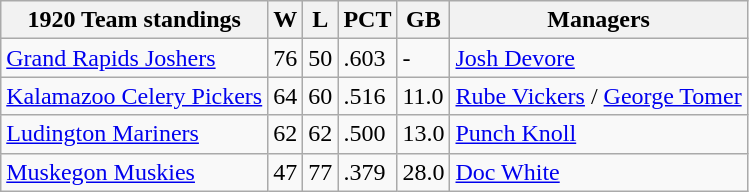<table class="wikitable">
<tr>
<th>1920 Team standings</th>
<th>W</th>
<th>L</th>
<th>PCT</th>
<th>GB</th>
<th>Managers</th>
</tr>
<tr>
<td><a href='#'>Grand Rapids Joshers</a></td>
<td>76</td>
<td>50</td>
<td>.603</td>
<td>-</td>
<td><a href='#'>Josh Devore</a></td>
</tr>
<tr>
<td><a href='#'>Kalamazoo Celery Pickers</a></td>
<td>64</td>
<td>60</td>
<td>.516</td>
<td>11.0</td>
<td><a href='#'>Rube Vickers</a> / <a href='#'>George Tomer</a></td>
</tr>
<tr>
<td><a href='#'>Ludington Mariners</a></td>
<td>62</td>
<td>62</td>
<td>.500</td>
<td>13.0</td>
<td><a href='#'>Punch Knoll</a></td>
</tr>
<tr>
<td><a href='#'>Muskegon Muskies</a></td>
<td>47</td>
<td>77</td>
<td>.379</td>
<td>28.0</td>
<td><a href='#'>Doc White</a></td>
</tr>
</table>
